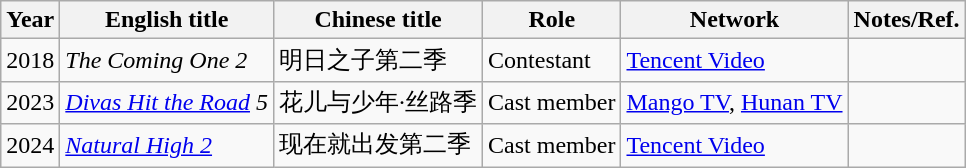<table class="wikitable sortable">
<tr>
<th>Year</th>
<th>English title</th>
<th>Chinese title</th>
<th>Role</th>
<th>Network</th>
<th class="unsortable">Notes/Ref.</th>
</tr>
<tr>
<td>2018</td>
<td><em>The Coming One 2</em></td>
<td>明日之子第二季</td>
<td>Contestant</td>
<td><a href='#'>Tencent Video</a></td>
<td></td>
</tr>
<tr>
<td>2023</td>
<td><em><a href='#'>Divas Hit the Road</a> 5</em></td>
<td>花儿与少年·丝路季</td>
<td>Cast member</td>
<td><a href='#'>Mango TV</a>, <a href='#'>Hunan TV</a></td>
<td></td>
</tr>
<tr>
<td>2024</td>
<td><em><a href='#'>Natural High 2</a></em></td>
<td>现在就出发第二季</td>
<td>Cast member</td>
<td><a href='#'>Tencent Video</a></td>
<td></td>
</tr>
</table>
